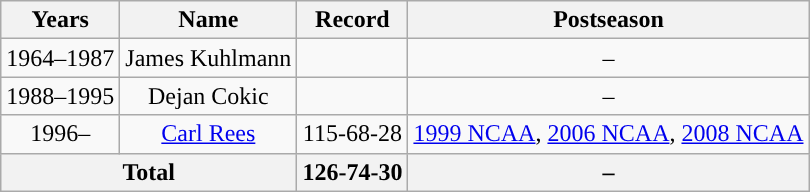<table class= "wikitable" style="text-align:center">
<tr>
<th width=px>Years</th>
<th width=px>Name</th>
<th width=px>Record</th>
<th width=px>Postseason</th>
</tr>
<tr>
<td>1964–1987</td>
<td>James Kuhlmann</td>
<td></td>
<td>–</td>
</tr>
<tr>
<td>1988–1995</td>
<td>Dejan Cokic</td>
<td></td>
<td>–</td>
</tr>
<tr>
<td>1996–</td>
<td><a href='#'>Carl Rees</a></td>
<td>115-68-28</td>
<td><a href='#'>1999 NCAA</a>, <a href='#'>2006 NCAA</a>, <a href='#'>2008 NCAA</a></td>
</tr>
<tr>
<th colspan=2>Total</th>
<th>126-74-30</th>
<th>–</th>
</tr>
</table>
